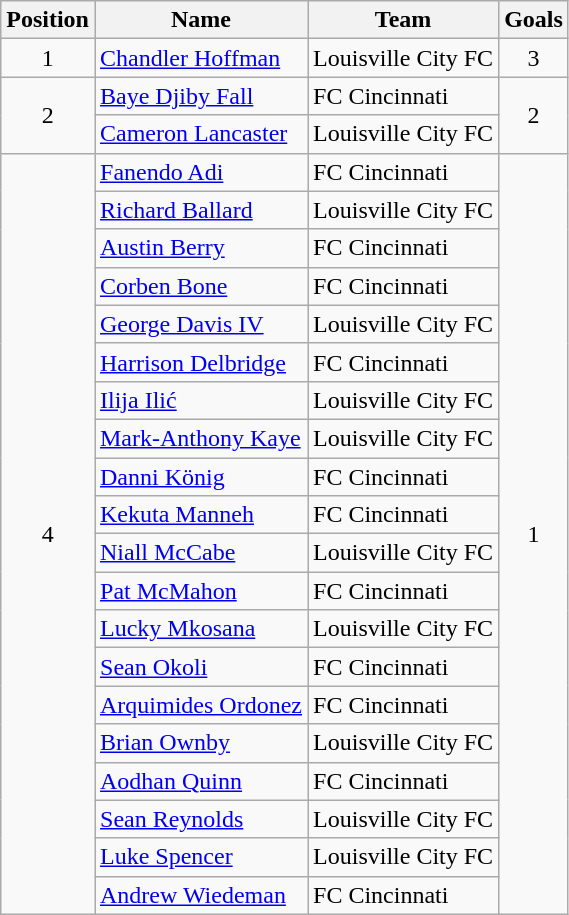<table class="wikitable" style="text-align: center;">
<tr>
<th>Position</th>
<th>Name</th>
<th>Team</th>
<th>Goals</th>
</tr>
<tr>
<td rowspan="1">1</td>
<td align="left"> <a href='#'>Chandler Hoffman</a></td>
<td align="left">Louisville City FC</td>
<td rowspan="1">3</td>
</tr>
<tr>
<td rowspan="2">2</td>
<td align="left"> <a href='#'>Baye Djiby Fall</a></td>
<td align="left">FC Cincinnati</td>
<td rowspan="2">2</td>
</tr>
<tr>
<td align="left"> <a href='#'>Cameron Lancaster</a></td>
<td align="left">Louisville City FC</td>
</tr>
<tr>
<td rowspan="20">4</td>
<td align="left"> <a href='#'>Fanendo Adi</a></td>
<td align="left">FC Cincinnati</td>
<td rowspan="20">1</td>
</tr>
<tr>
<td align="left"> <a href='#'>Richard Ballard</a></td>
<td align="left">Louisville City FC</td>
</tr>
<tr>
<td align="left"> <a href='#'>Austin Berry</a></td>
<td align="left">FC Cincinnati</td>
</tr>
<tr>
<td align="left"> <a href='#'>Corben Bone</a></td>
<td align="left">FC Cincinnati</td>
</tr>
<tr>
<td align="left"> <a href='#'>George Davis IV</a></td>
<td align="left">Louisville City FC</td>
</tr>
<tr>
<td align="left"> <a href='#'>Harrison Delbridge</a></td>
<td align="left">FC Cincinnati</td>
</tr>
<tr>
<td align="left"> <a href='#'>Ilija Ilić</a></td>
<td align="left">Louisville City FC</td>
</tr>
<tr>
<td align="left"> <a href='#'>Mark-Anthony Kaye</a></td>
<td align="left">Louisville City FC</td>
</tr>
<tr>
<td align="left"> <a href='#'>Danni König</a></td>
<td align="left">FC Cincinnati</td>
</tr>
<tr>
<td align="left"> <a href='#'>Kekuta Manneh</a></td>
<td align="left">FC Cincinnati</td>
</tr>
<tr>
<td align="left"> <a href='#'>Niall McCabe</a></td>
<td align="left">Louisville City FC</td>
</tr>
<tr>
<td align="left"> <a href='#'>Pat McMahon</a></td>
<td align="left">FC Cincinnati</td>
</tr>
<tr>
<td align="left"> <a href='#'>Lucky Mkosana</a></td>
<td align="left">Louisville City FC</td>
</tr>
<tr>
<td align="left"> <a href='#'>Sean Okoli</a></td>
<td align="left">FC Cincinnati</td>
</tr>
<tr>
<td align="left"> <a href='#'>Arquimides Ordonez</a></td>
<td align="left">FC Cincinnati</td>
</tr>
<tr>
<td align="left"> <a href='#'>Brian Ownby</a></td>
<td align="left">Louisville City FC</td>
</tr>
<tr>
<td align="left"> <a href='#'>Aodhan Quinn</a></td>
<td align="left">FC Cincinnati</td>
</tr>
<tr>
<td align="left"> <a href='#'>Sean Reynolds</a></td>
<td align="left">Louisville City FC</td>
</tr>
<tr>
<td align="left"> <a href='#'>Luke Spencer</a></td>
<td align="left">Louisville City FC</td>
</tr>
<tr>
<td align="left"> <a href='#'>Andrew Wiedeman</a></td>
<td align="left">FC Cincinnati</td>
</tr>
</table>
